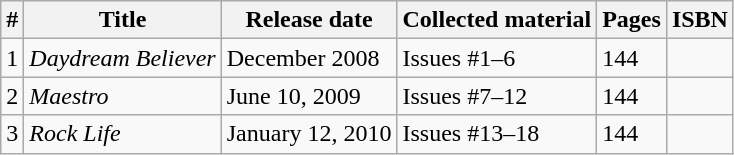<table class="wikitable">
<tr>
<th>#</th>
<th>Title</th>
<th>Release date</th>
<th>Collected material</th>
<th>Pages</th>
<th>ISBN</th>
</tr>
<tr>
<td>1</td>
<td><em>Daydream Believer</em></td>
<td>December 2008</td>
<td>Issues #1–6</td>
<td>144</td>
<td></td>
</tr>
<tr>
<td>2</td>
<td><em>Maestro</em></td>
<td>June 10, 2009</td>
<td>Issues #7–12</td>
<td>144</td>
<td></td>
</tr>
<tr>
<td>3</td>
<td><em>Rock Life</em></td>
<td>January 12, 2010</td>
<td>Issues #13–18</td>
<td>144</td>
<td></td>
</tr>
</table>
